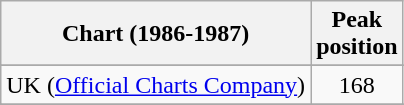<table class="wikitable">
<tr>
<th>Chart (1986-1987)</th>
<th>Peak <br>position</th>
</tr>
<tr>
</tr>
<tr>
</tr>
<tr>
<td>UK (<a href='#'>Official Charts Company</a>)</td>
<td align="center">168</td>
</tr>
<tr>
</tr>
<tr>
</tr>
<tr>
</tr>
</table>
